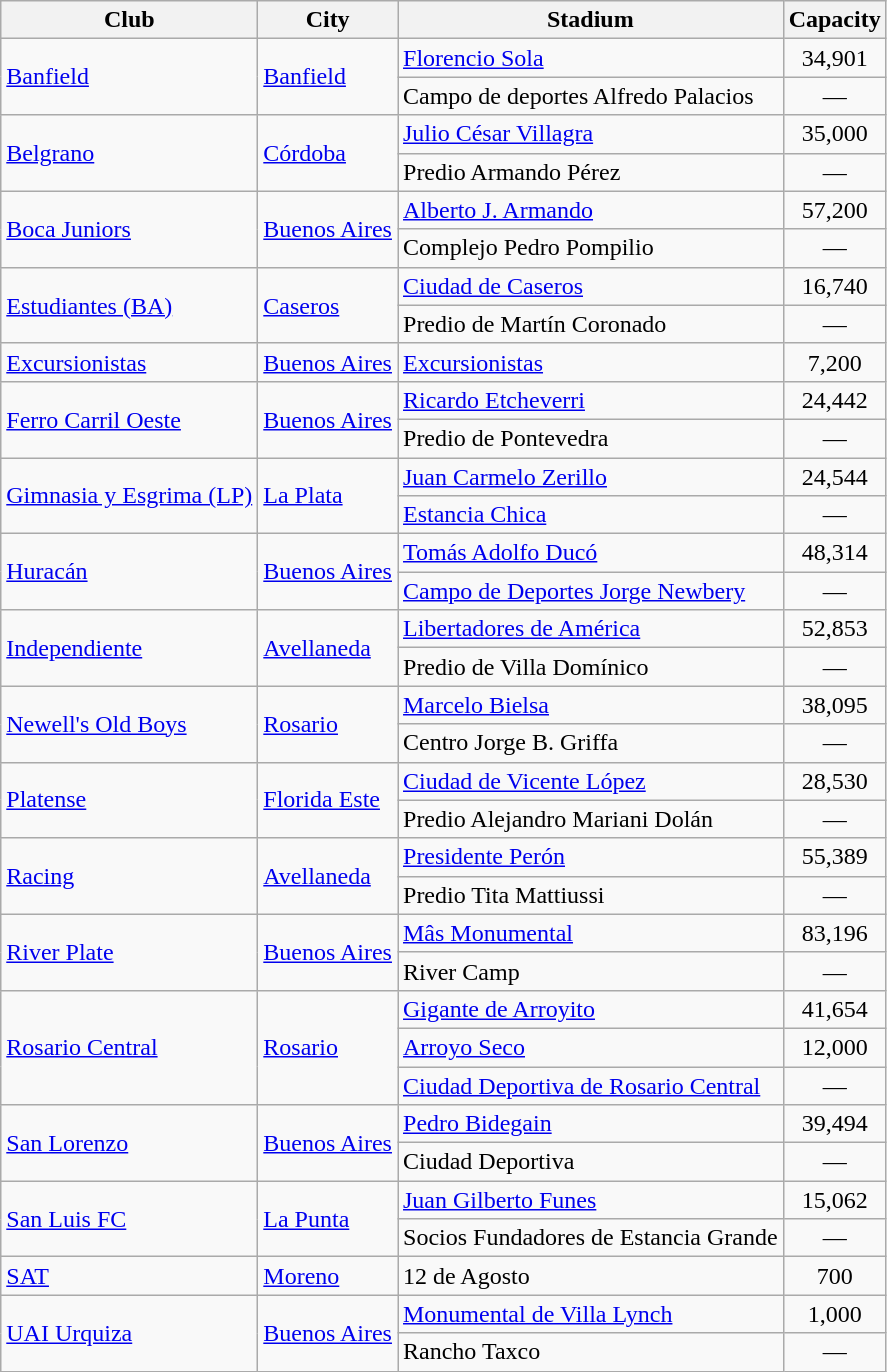<table class="wikitable sortable">
<tr>
<th>Club</th>
<th>City</th>
<th>Stadium</th>
<th>Capacity</th>
</tr>
<tr>
<td rowspan=2><a href='#'>Banfield</a></td>
<td rowspan=2><a href='#'>Banfield</a></td>
<td><a href='#'>Florencio Sola</a></td>
<td align="center">34,901</td>
</tr>
<tr>
<td>Campo de deportes Alfredo Palacios</td>
<td align="center">—</td>
</tr>
<tr>
<td rowspan=2><a href='#'>Belgrano</a></td>
<td rowspan=2><a href='#'>Córdoba</a></td>
<td><a href='#'>Julio César Villagra</a></td>
<td align="center">35,000</td>
</tr>
<tr>
<td>Predio Armando Pérez</td>
<td align="center">—</td>
</tr>
<tr>
<td rowspan=2><a href='#'>Boca Juniors</a></td>
<td rowspan=2><a href='#'>Buenos Aires</a></td>
<td><a href='#'>Alberto J. Armando</a></td>
<td align="center">57,200</td>
</tr>
<tr>
<td>Complejo Pedro Pompilio</td>
<td align="center">—</td>
</tr>
<tr>
<td rowspan=2><a href='#'>Estudiantes (BA)</a></td>
<td rowspan=2><a href='#'>Caseros</a></td>
<td><a href='#'>Ciudad de Caseros</a></td>
<td align="center">16,740</td>
</tr>
<tr>
<td>Predio de Martín Coronado</td>
<td align="center">—</td>
</tr>
<tr>
<td><a href='#'>Excursionistas</a></td>
<td><a href='#'>Buenos Aires</a></td>
<td><a href='#'>Excursionistas</a></td>
<td align="center">7,200</td>
</tr>
<tr>
<td rowspan=2><a href='#'>Ferro Carril Oeste</a></td>
<td rowspan=2><a href='#'>Buenos Aires</a></td>
<td><a href='#'>Ricardo Etcheverri</a></td>
<td align="center">24,442</td>
</tr>
<tr>
<td>Predio de Pontevedra</td>
<td align="center">—</td>
</tr>
<tr>
<td rowspan=2><a href='#'>Gimnasia y Esgrima (LP)</a></td>
<td rowspan=2><a href='#'>La Plata</a></td>
<td><a href='#'>Juan Carmelo Zerillo</a></td>
<td align="center">24,544</td>
</tr>
<tr>
<td><a href='#'>Estancia Chica</a></td>
<td align="center">—</td>
</tr>
<tr>
<td rowspan=2><a href='#'>Huracán</a></td>
<td rowspan=2><a href='#'>Buenos Aires</a></td>
<td><a href='#'>Tomás Adolfo Ducó</a></td>
<td align="center">48,314</td>
</tr>
<tr>
<td><a href='#'>Campo de Deportes Jorge Newbery</a></td>
<td align="center">—</td>
</tr>
<tr>
<td rowspan=2><a href='#'>Independiente</a></td>
<td rowspan=2><a href='#'>Avellaneda</a></td>
<td><a href='#'>Libertadores de América</a></td>
<td align="center">52,853</td>
</tr>
<tr>
<td>Predio de Villa Domínico</td>
<td align="center">—</td>
</tr>
<tr>
<td rowspan=2><a href='#'>Newell's Old Boys</a></td>
<td rowspan=2><a href='#'>Rosario</a></td>
<td><a href='#'>Marcelo Bielsa</a></td>
<td align="center">38,095</td>
</tr>
<tr>
<td>Centro Jorge B. Griffa</td>
<td align="center">—</td>
</tr>
<tr>
<td rowspan=2><a href='#'>Platense</a></td>
<td rowspan=2><a href='#'>Florida Este</a></td>
<td><a href='#'>Ciudad de Vicente López</a></td>
<td align="center">28,530</td>
</tr>
<tr>
<td>Predio Alejandro Mariani Dolán</td>
<td align="center">—</td>
</tr>
<tr>
<td rowspan=2><a href='#'>Racing</a></td>
<td rowspan=2><a href='#'>Avellaneda</a></td>
<td><a href='#'>Presidente Perón</a></td>
<td align="center">55,389</td>
</tr>
<tr>
<td>Predio Tita Mattiussi</td>
<td align="center">—</td>
</tr>
<tr>
<td rowspan=2><a href='#'>River Plate</a></td>
<td rowspan=2><a href='#'>Buenos Aires</a></td>
<td><a href='#'>Mâs Monumental</a></td>
<td align="center">83,196</td>
</tr>
<tr>
<td>River Camp</td>
<td align="center">—</td>
</tr>
<tr>
<td rowspan=3><a href='#'>Rosario Central</a></td>
<td rowspan=3><a href='#'>Rosario</a></td>
<td><a href='#'>Gigante de Arroyito</a></td>
<td align="center">41,654</td>
</tr>
<tr>
<td><a href='#'>Arroyo Seco</a></td>
<td align="center">12,000</td>
</tr>
<tr>
<td><a href='#'>Ciudad Deportiva de Rosario Central</a></td>
<td align="center">—</td>
</tr>
<tr>
<td rowspan=2><a href='#'>San Lorenzo</a></td>
<td rowspan=2><a href='#'>Buenos Aires</a></td>
<td><a href='#'>Pedro Bidegain</a></td>
<td align="center">39,494</td>
</tr>
<tr>
<td>Ciudad Deportiva</td>
<td align="center">—</td>
</tr>
<tr>
<td rowspan=2><a href='#'>San Luis FC</a></td>
<td rowspan=2><a href='#'>La Punta</a></td>
<td><a href='#'>Juan Gilberto Funes</a></td>
<td align="center">15,062</td>
</tr>
<tr>
<td>Socios Fundadores de Estancia Grande</td>
<td align="center">—</td>
</tr>
<tr>
<td><a href='#'>SAT</a></td>
<td><a href='#'>Moreno</a></td>
<td>12 de Agosto</td>
<td align="center">700</td>
</tr>
<tr>
<td rowspan=2><a href='#'>UAI Urquiza</a></td>
<td rowspan=2><a href='#'>Buenos Aires</a></td>
<td><a href='#'>Monumental de Villa Lynch</a></td>
<td align="center">1,000</td>
</tr>
<tr>
<td>Rancho Taxco</td>
<td align="center">—</td>
</tr>
</table>
